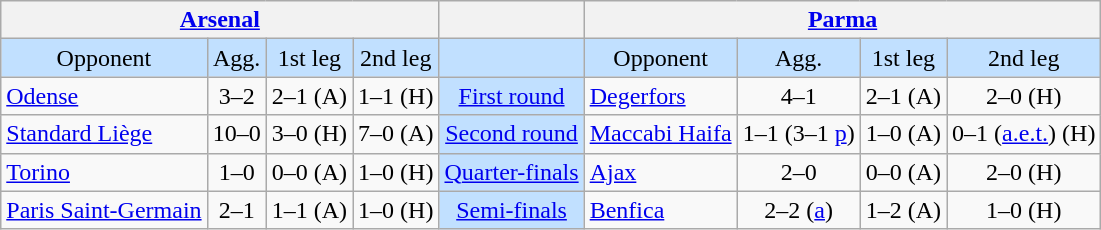<table class="wikitable" style="text-align:center">
<tr>
<th colspan=4> <a href='#'>Arsenal</a></th>
<th></th>
<th colspan=4> <a href='#'>Parma</a></th>
</tr>
<tr style="background:#c1e0ff">
<td>Opponent</td>
<td>Agg.</td>
<td>1st leg</td>
<td>2nd leg</td>
<td></td>
<td>Opponent</td>
<td>Agg.</td>
<td>1st leg</td>
<td>2nd leg</td>
</tr>
<tr>
<td align=left> <a href='#'>Odense</a></td>
<td>3–2</td>
<td>2–1 (A)</td>
<td>1–1 (H)</td>
<td style="background:#c1e0ff;"><a href='#'>First round</a></td>
<td align=left> <a href='#'>Degerfors</a></td>
<td>4–1</td>
<td>2–1 (A)</td>
<td>2–0 (H)</td>
</tr>
<tr>
<td align=left> <a href='#'>Standard Liège</a></td>
<td>10–0</td>
<td>3–0 (H)</td>
<td>7–0 (A)</td>
<td style="background:#c1e0ff;"><a href='#'>Second round</a></td>
<td align=left> <a href='#'>Maccabi Haifa</a></td>
<td>1–1 (3–1 <a href='#'>p</a>)</td>
<td>1–0 (A)</td>
<td>0–1 (<a href='#'>a.e.t.</a>) (H)</td>
</tr>
<tr>
<td align=left> <a href='#'>Torino</a></td>
<td>1–0</td>
<td>0–0 (A)</td>
<td>1–0 (H)</td>
<td style="background:#c1e0ff;"><a href='#'>Quarter-finals</a></td>
<td align=left> <a href='#'>Ajax</a></td>
<td>2–0</td>
<td>0–0 (A)</td>
<td>2–0 (H)</td>
</tr>
<tr>
<td align=left> <a href='#'>Paris Saint-Germain</a></td>
<td>2–1</td>
<td>1–1 (A)</td>
<td>1–0 (H)</td>
<td style="background:#c1e0ff;"><a href='#'>Semi-finals</a></td>
<td align=left> <a href='#'>Benfica</a></td>
<td>2–2 (<a href='#'>a</a>)</td>
<td>1–2 (A)</td>
<td>1–0 (H)</td>
</tr>
</table>
